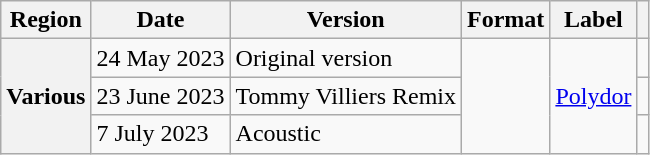<table class="wikitable plainrowheaders">
<tr>
<th scope="col">Region</th>
<th scope="col">Date</th>
<th scope="col">Version</th>
<th scope="col">Format</th>
<th scope="col">Label</th>
<th scope="col"></th>
</tr>
<tr>
<th scope="row" rowspan="3">Various</th>
<td>24 May 2023</td>
<td>Original version</td>
<td rowspan="3"></td>
<td rowspan="3"><a href='#'>Polydor</a></td>
<td></td>
</tr>
<tr>
<td>23 June 2023</td>
<td>Tommy Villiers Remix</td>
<td></td>
</tr>
<tr>
<td>7 July 2023</td>
<td>Acoustic</td>
<td></td>
</tr>
</table>
